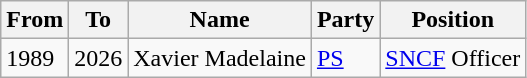<table class="wikitable">
<tr>
<th>From</th>
<th>To</th>
<th>Name</th>
<th>Party</th>
<th>Position</th>
</tr>
<tr>
<td>1989</td>
<td>2026</td>
<td>Xavier Madelaine</td>
<td><a href='#'>PS</a></td>
<td><a href='#'>SNCF</a> Officer</td>
</tr>
</table>
